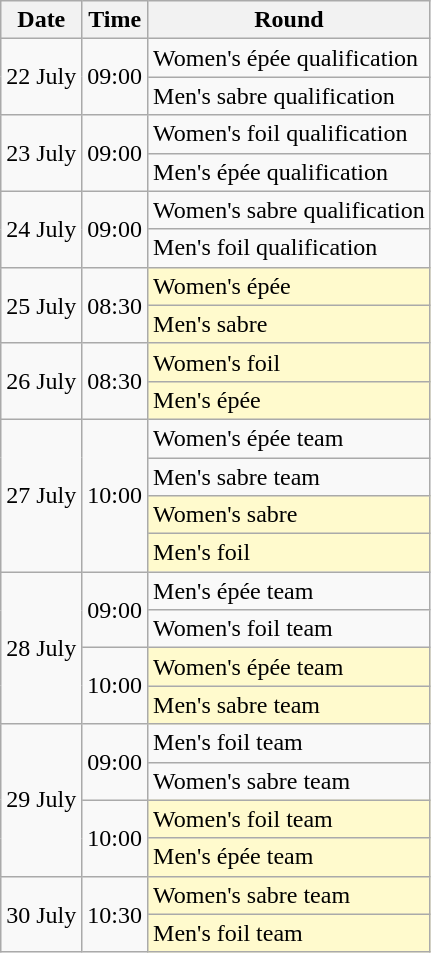<table class="wikitable">
<tr>
<th>Date</th>
<th>Time</th>
<th>Round</th>
</tr>
<tr>
<td rowspan=2>22 July</td>
<td rowspan=2>09:00</td>
<td>Women's épée qualification</td>
</tr>
<tr>
<td>Men's sabre qualification</td>
</tr>
<tr>
<td rowspan=2>23 July</td>
<td rowspan=2>09:00</td>
<td>Women's foil qualification</td>
</tr>
<tr>
<td>Men's épée qualification</td>
</tr>
<tr>
<td rowspan=2>24 July</td>
<td rowspan=2>09:00</td>
<td>Women's sabre qualification</td>
</tr>
<tr>
<td>Men's foil qualification</td>
</tr>
<tr>
<td rowspan=2>25 July</td>
<td rowspan=2>08:30</td>
<td bgcolor=lemonchiffon>Women's épée</td>
</tr>
<tr>
<td bgcolor=lemonchiffon>Men's sabre</td>
</tr>
<tr>
<td rowspan=2>26 July</td>
<td rowspan=2>08:30</td>
<td bgcolor=lemonchiffon>Women's foil</td>
</tr>
<tr>
<td bgcolor=lemonchiffon>Men's épée</td>
</tr>
<tr>
<td rowspan=4>27 July</td>
<td rowspan=4>10:00</td>
<td>Women's épée team</td>
</tr>
<tr>
<td>Men's sabre team</td>
</tr>
<tr>
<td bgcolor=lemonchiffon>Women's sabre</td>
</tr>
<tr>
<td bgcolor=lemonchiffon>Men's foil</td>
</tr>
<tr>
<td rowspan=4>28 July</td>
<td rowspan=2>09:00</td>
<td>Men's épée team</td>
</tr>
<tr>
<td>Women's foil team</td>
</tr>
<tr>
<td rowspan=2>10:00</td>
<td bgcolor=lemonchiffon>Women's épée team</td>
</tr>
<tr>
<td bgcolor=lemonchiffon>Men's sabre team</td>
</tr>
<tr>
<td rowspan=4>29 July</td>
<td rowspan=2>09:00</td>
<td>Men's foil team</td>
</tr>
<tr>
<td>Women's sabre team</td>
</tr>
<tr>
<td rowspan=2>10:00</td>
<td bgcolor=lemonchiffon>Women's foil team</td>
</tr>
<tr>
<td bgcolor=lemonchiffon>Men's épée team</td>
</tr>
<tr>
<td rowspan=2>30 July</td>
<td rowspan=2>10:30</td>
<td bgcolor=lemonchiffon>Women's sabre team</td>
</tr>
<tr>
<td bgcolor=lemonchiffon>Men's foil team</td>
</tr>
</table>
